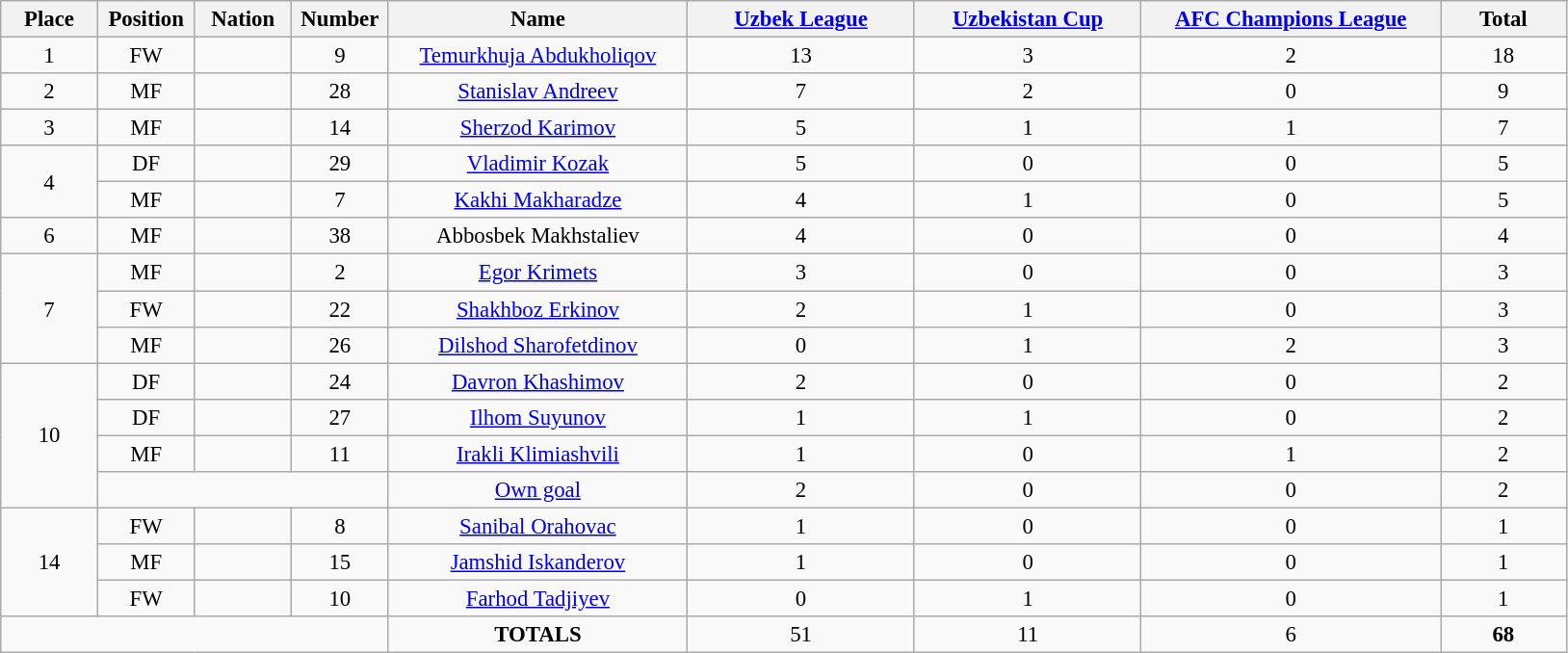<table class="wikitable" style="font-size: 95%; text-align: center;">
<tr>
<th width=60>Place</th>
<th width=60>Position</th>
<th width=60>Nation</th>
<th width=60>Number</th>
<th width=200>Name</th>
<th width=150><a href='#'>Uzbek League</a></th>
<th width=150><a href='#'>Uzbekistan Cup</a></th>
<th width=200><a href='#'>AFC Champions League</a></th>
<th width=80><strong>Total</strong></th>
</tr>
<tr>
<td>1</td>
<td>FW</td>
<td></td>
<td>9</td>
<td><a href='#'>Temurkhuja Abdukholiqov</a></td>
<td>13</td>
<td>3</td>
<td>2</td>
<td>18</td>
</tr>
<tr>
<td>2</td>
<td>MF</td>
<td></td>
<td>28</td>
<td><a href='#'>Stanislav Andreev</a></td>
<td>7</td>
<td>2</td>
<td>0</td>
<td>9</td>
</tr>
<tr>
<td>3</td>
<td>MF</td>
<td></td>
<td>14</td>
<td><a href='#'>Sherzod Karimov</a></td>
<td>5</td>
<td>1</td>
<td>1</td>
<td>7</td>
</tr>
<tr>
<td rowspan="2">4</td>
<td>DF</td>
<td></td>
<td>29</td>
<td><a href='#'>Vladimir Kozak</a></td>
<td>5</td>
<td>0</td>
<td>0</td>
<td>5</td>
</tr>
<tr>
<td>MF</td>
<td></td>
<td>7</td>
<td><a href='#'>Kakhi Makharadze</a></td>
<td>4</td>
<td>1</td>
<td>0</td>
<td>5</td>
</tr>
<tr>
<td>6</td>
<td>MF</td>
<td></td>
<td>38</td>
<td>Abbosbek Makhstaliev</td>
<td>4</td>
<td>0</td>
<td>0</td>
<td>4</td>
</tr>
<tr>
<td rowspan="3">7</td>
<td>MF</td>
<td></td>
<td>2</td>
<td><a href='#'>Egor Krimets</a></td>
<td>3</td>
<td>0</td>
<td>0</td>
<td>3</td>
</tr>
<tr>
<td>FW</td>
<td></td>
<td>22</td>
<td><a href='#'>Shakhboz Erkinov</a></td>
<td>2</td>
<td>1</td>
<td>0</td>
<td>3</td>
</tr>
<tr>
<td>MF</td>
<td></td>
<td>26</td>
<td><a href='#'>Dilshod Sharofetdinov</a></td>
<td>0</td>
<td>1</td>
<td>2</td>
<td>3</td>
</tr>
<tr>
<td rowspan="4">10</td>
<td>DF</td>
<td></td>
<td>24</td>
<td><a href='#'>Davron Khashimov</a></td>
<td>2</td>
<td>0</td>
<td>0</td>
<td>2</td>
</tr>
<tr>
<td>DF</td>
<td></td>
<td>27</td>
<td><a href='#'>Ilhom Suyunov</a></td>
<td>1</td>
<td>1</td>
<td>0</td>
<td>2</td>
</tr>
<tr>
<td>MF</td>
<td></td>
<td>11</td>
<td><a href='#'>Irakli Klimiashvili</a></td>
<td>1</td>
<td>0</td>
<td>1</td>
<td>2</td>
</tr>
<tr>
<td colspan="3"></td>
<td><a href='#'>Own goal</a></td>
<td>2</td>
<td>0</td>
<td>0</td>
<td>2</td>
</tr>
<tr>
<td rowspan="3">14</td>
<td>FW</td>
<td></td>
<td>8</td>
<td><a href='#'>Sanibal Orahovac</a></td>
<td>1</td>
<td>0</td>
<td>0</td>
<td>1</td>
</tr>
<tr>
<td>MF</td>
<td></td>
<td>15</td>
<td><a href='#'>Jamshid Iskanderov</a></td>
<td>1</td>
<td>0</td>
<td>0</td>
<td>1</td>
</tr>
<tr>
<td>FW</td>
<td></td>
<td>10</td>
<td><a href='#'>Farhod Tadjiyev</a></td>
<td>0</td>
<td>1</td>
<td>0</td>
<td>1</td>
</tr>
<tr>
<td colspan="4"></td>
<td><strong>TOTALS</strong></td>
<td>51</td>
<td>11</td>
<td>6</td>
<td><strong>68</strong></td>
</tr>
</table>
